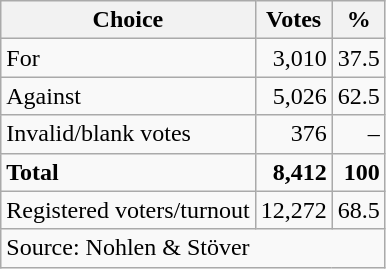<table class=wikitable style=text-align:right>
<tr>
<th>Choice</th>
<th>Votes</th>
<th>%</th>
</tr>
<tr>
<td align=left>For</td>
<td>3,010</td>
<td>37.5</td>
</tr>
<tr>
<td align=left>Against</td>
<td>5,026</td>
<td>62.5</td>
</tr>
<tr>
<td align=left>Invalid/blank votes</td>
<td>376</td>
<td>–</td>
</tr>
<tr>
<td align=left><strong>Total</strong></td>
<td><strong>8,412</strong></td>
<td><strong>100</strong></td>
</tr>
<tr>
<td align=left>Registered voters/turnout</td>
<td>12,272</td>
<td>68.5</td>
</tr>
<tr>
<td align=left colspan=3>Source: Nohlen & Stöver</td>
</tr>
</table>
